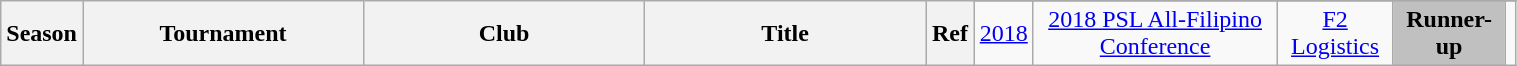<table class="wikitable sortable" style="text-align:center" width="80%">
<tr>
<th style="width:25px;" rowspan="2">Season</th>
<th style="width:180px;" rowspan="2">Tournament</th>
<th style="width:180px;" rowspan="2">Club</th>
<th style="width:180px;" rowspan="2">Title</th>
<th style="width:25px;" rowspan="2">Ref</th>
</tr>
<tr align=center>
<td><a href='#'>2018</a></td>
<td><a href='#'>2018 PSL All-Filipino Conference</a></td>
<td><a href='#'>F2 Logistics</a></td>
<td style="background:silver;"><strong>Runner-up</strong></td>
<td></td>
</tr>
</table>
